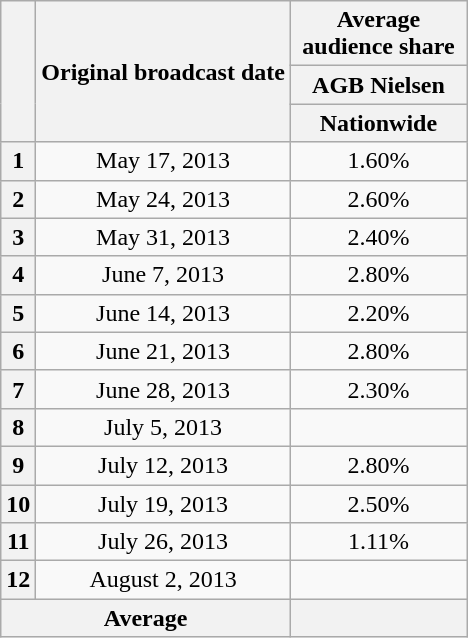<table class="wikitable" style="text-align:center">
<tr>
<th rowspan="3"></th>
<th rowspan="3">Original broadcast date</th>
<th width="110">Average audience share</th>
</tr>
<tr>
<th>AGB Nielsen</th>
</tr>
<tr>
<th>Nationwide</th>
</tr>
<tr>
<th>1</th>
<td>May 17, 2013</td>
<td>1.60%</td>
</tr>
<tr>
<th>2</th>
<td>May 24, 2013</td>
<td>2.60%</td>
</tr>
<tr>
<th>3</th>
<td>May 31, 2013</td>
<td>2.40%</td>
</tr>
<tr>
<th>4</th>
<td>June 7, 2013</td>
<td>2.80%</td>
</tr>
<tr>
<th>5</th>
<td>June 14, 2013</td>
<td>2.20%</td>
</tr>
<tr>
<th>6</th>
<td>June 21, 2013</td>
<td>2.80%</td>
</tr>
<tr>
<th>7</th>
<td>June 28, 2013</td>
<td>2.30%</td>
</tr>
<tr>
<th>8</th>
<td>July 5, 2013</td>
<td></td>
</tr>
<tr>
<th>9</th>
<td>July 12, 2013</td>
<td>2.80%</td>
</tr>
<tr>
<th>10</th>
<td>July 19, 2013</td>
<td>2.50%</td>
</tr>
<tr>
<th>11</th>
<td>July 26, 2013</td>
<td>1.11%</td>
</tr>
<tr>
<th>12</th>
<td>August 2, 2013</td>
<td></td>
</tr>
<tr>
<th colspan="2">Average</th>
<th></th>
</tr>
</table>
